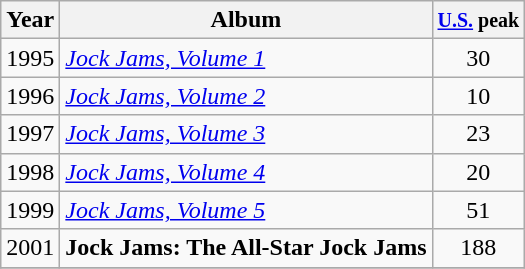<table class="wikitable">
<tr>
<th>Year</th>
<th>Album</th>
<th><small><a href='#'>U.S.</a> peak</small></th>
</tr>
<tr>
<td>1995</td>
<td><em><a href='#'>Jock Jams, Volume 1</a></em></td>
<td align="center">30</td>
</tr>
<tr>
<td>1996</td>
<td><em><a href='#'>Jock Jams, Volume 2</a></em></td>
<td align="center">10</td>
</tr>
<tr>
<td>1997</td>
<td><em><a href='#'>Jock Jams, Volume 3</a></em></td>
<td align="center">23</td>
</tr>
<tr>
<td>1998</td>
<td><em><a href='#'>Jock Jams, Volume 4</a></em></td>
<td align="center">20</td>
</tr>
<tr>
<td>1999</td>
<td><em><a href='#'>Jock Jams, Volume 5</a></em></td>
<td align="center">51</td>
</tr>
<tr>
<td>2001</td>
<td><strong>Jock Jams: The All-Star Jock Jams</strong></td>
<td align="center">188</td>
</tr>
<tr>
</tr>
</table>
